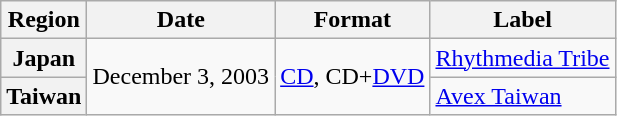<table class="wikitable plainrowheaders">
<tr>
<th scope="col">Region</th>
<th scope="col">Date</th>
<th scope="col">Format</th>
<th scope="col">Label</th>
</tr>
<tr>
<th scope="row">Japan</th>
<td rowspan="2">December 3, 2003</td>
<td rowspan="2"><a href='#'>CD</a>, CD+<a href='#'>DVD</a></td>
<td><a href='#'>Rhythmedia Tribe</a></td>
</tr>
<tr>
<th scope="row">Taiwan</th>
<td><a href='#'>Avex Taiwan</a></td>
</tr>
</table>
